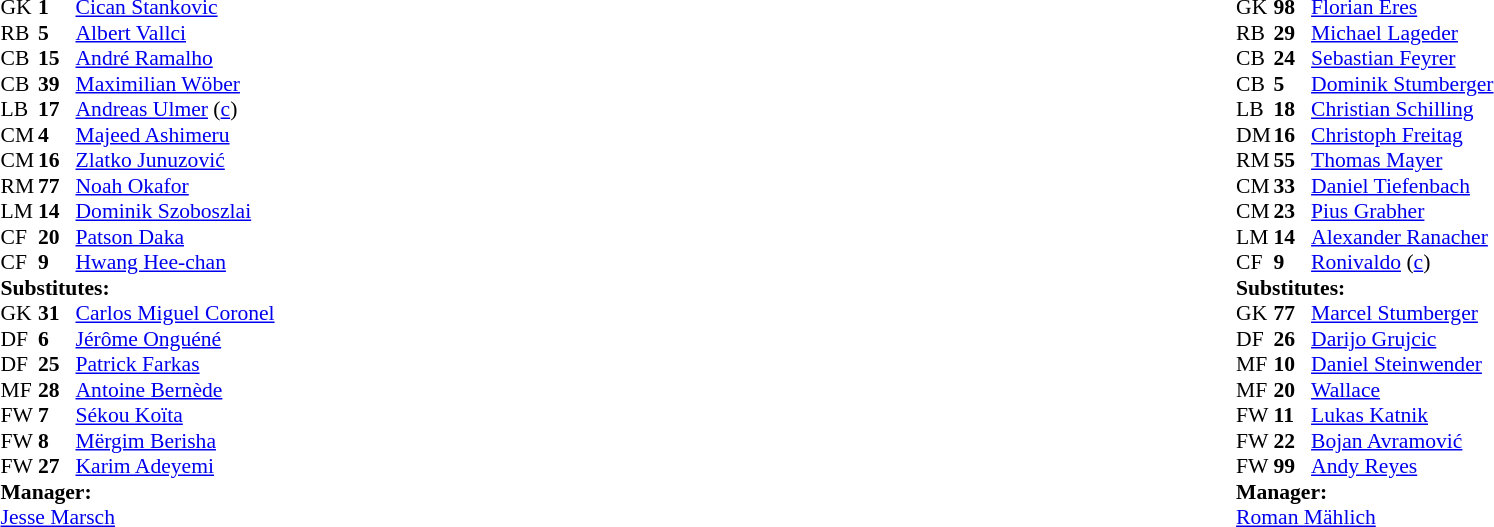<table style="width:100%">
<tr>
<td style="vertical-align:top; width:40%"><br><table style="font-size: 90%" cellspacing="0" cellpadding="0">
<tr>
<th width=25></th>
<th width=25></th>
</tr>
<tr>
<td>GK</td>
<td><strong>1</strong></td>
<td> <a href='#'>Cican Stankovic</a></td>
</tr>
<tr>
<td>RB</td>
<td><strong>5</strong></td>
<td> <a href='#'>Albert Vallci</a></td>
<td></td>
</tr>
<tr>
<td>CB</td>
<td><strong>15</strong></td>
<td> <a href='#'>André Ramalho</a></td>
</tr>
<tr>
<td>CB</td>
<td><strong>39</strong></td>
<td> <a href='#'>Maximilian Wöber</a></td>
<td></td>
<td></td>
</tr>
<tr>
<td>LB</td>
<td><strong>17</strong></td>
<td> <a href='#'>Andreas Ulmer</a> (<a href='#'>c</a>)</td>
<td></td>
<td></td>
</tr>
<tr>
<td>CM</td>
<td><strong>4</strong></td>
<td> <a href='#'>Majeed Ashimeru</a></td>
</tr>
<tr>
<td>CM</td>
<td><strong>16</strong></td>
<td> <a href='#'>Zlatko Junuzović</a></td>
<td></td>
<td></td>
</tr>
<tr>
<td>RM</td>
<td><strong>77</strong></td>
<td> <a href='#'>Noah Okafor</a></td>
<td></td>
<td></td>
</tr>
<tr>
<td>LM</td>
<td><strong>14</strong></td>
<td> <a href='#'>Dominik Szoboszlai</a></td>
</tr>
<tr>
<td>CF</td>
<td><strong>20</strong></td>
<td> <a href='#'>Patson Daka</a></td>
<td></td>
<td></td>
</tr>
<tr>
<td>CF</td>
<td><strong>9</strong></td>
<td> <a href='#'>Hwang Hee-chan</a></td>
</tr>
<tr>
<td colspan=3><strong>Substitutes:</strong></td>
</tr>
<tr>
<td>GK</td>
<td><strong>31</strong></td>
<td> <a href='#'>Carlos Miguel Coronel</a></td>
</tr>
<tr>
<td>DF</td>
<td><strong>6</strong></td>
<td> <a href='#'>Jérôme Onguéné</a></td>
<td></td>
<td></td>
</tr>
<tr>
<td>DF</td>
<td><strong>25</strong></td>
<td> <a href='#'>Patrick Farkas</a></td>
<td></td>
<td></td>
</tr>
<tr>
<td>MF</td>
<td><strong>28</strong></td>
<td> <a href='#'>Antoine Bernède</a></td>
<td></td>
<td></td>
</tr>
<tr>
<td>FW</td>
<td><strong>7</strong></td>
<td> <a href='#'>Sékou Koïta</a></td>
<td></td>
<td></td>
</tr>
<tr>
<td>FW</td>
<td><strong>8</strong></td>
<td> <a href='#'>Mërgim Berisha</a></td>
</tr>
<tr>
<td>FW</td>
<td><strong>27</strong></td>
<td> <a href='#'>Karim Adeyemi</a></td>
<td></td>
<td></td>
</tr>
<tr>
<td colspan=3><strong>Manager:</strong></td>
</tr>
<tr>
<td colspan=4> <a href='#'>Jesse Marsch</a></td>
</tr>
</table>
</td>
<td style="vertical-align:top; width:50%"><br><table cellspacing="0" cellpadding="0" style="font-size:90%; margin:auto">
<tr>
<th width=25></th>
<th width=25></th>
</tr>
<tr>
<td>GK</td>
<td><strong>98</strong></td>
<td> <a href='#'>Florian Eres</a></td>
</tr>
<tr>
<td>RB</td>
<td><strong>29</strong></td>
<td> <a href='#'>Michael Lageder</a></td>
</tr>
<tr>
<td>CB</td>
<td><strong>24</strong></td>
<td> <a href='#'>Sebastian Feyrer</a></td>
</tr>
<tr>
<td>CB</td>
<td><strong>5</strong></td>
<td> <a href='#'>Dominik Stumberger</a></td>
<td></td>
</tr>
<tr>
<td>LB</td>
<td><strong>18</strong></td>
<td> <a href='#'>Christian Schilling</a></td>
</tr>
<tr>
<td>DM</td>
<td><strong>16</strong></td>
<td> <a href='#'>Christoph Freitag</a></td>
<td></td>
</tr>
<tr>
<td>RM</td>
<td><strong>55</strong></td>
<td> <a href='#'>Thomas Mayer</a></td>
<td></td>
<td></td>
</tr>
<tr>
<td>CM</td>
<td><strong>33</strong></td>
<td> <a href='#'>Daniel Tiefenbach</a></td>
<td></td>
<td></td>
</tr>
<tr>
<td>CM</td>
<td><strong>23</strong></td>
<td> <a href='#'>Pius Grabher</a></td>
<td></td>
<td></td>
</tr>
<tr>
<td>LM</td>
<td><strong>14</strong></td>
<td> <a href='#'>Alexander Ranacher</a></td>
</tr>
<tr>
<td>CF</td>
<td><strong>9</strong></td>
<td> <a href='#'>Ronivaldo</a> (<a href='#'>c</a>)</td>
</tr>
<tr>
<td colspan=3><strong>Substitutes:</strong></td>
</tr>
<tr>
<td>GK</td>
<td><strong>77</strong></td>
<td> <a href='#'>Marcel Stumberger</a></td>
</tr>
<tr>
<td>DF</td>
<td><strong>26</strong></td>
<td> <a href='#'>Darijo Grujcic</a></td>
</tr>
<tr>
<td>MF</td>
<td><strong>10</strong></td>
<td> <a href='#'>Daniel Steinwender</a></td>
<td></td>
<td></td>
</tr>
<tr>
<td>MF</td>
<td><strong>20</strong></td>
<td> <a href='#'>Wallace</a></td>
<td></td>
<td></td>
</tr>
<tr>
<td>FW</td>
<td><strong>11</strong></td>
<td> <a href='#'>Lukas Katnik</a></td>
<td></td>
<td></td>
</tr>
<tr>
<td>FW</td>
<td><strong>22</strong></td>
<td> <a href='#'>Bojan Avramović</a></td>
</tr>
<tr>
<td>FW</td>
<td><strong>99</strong></td>
<td> <a href='#'>Andy Reyes</a></td>
</tr>
<tr>
<td colspan=3><strong>Manager:</strong></td>
</tr>
<tr>
<td colspan=3> <a href='#'>Roman Mählich</a></td>
</tr>
</table>
</td>
</tr>
</table>
